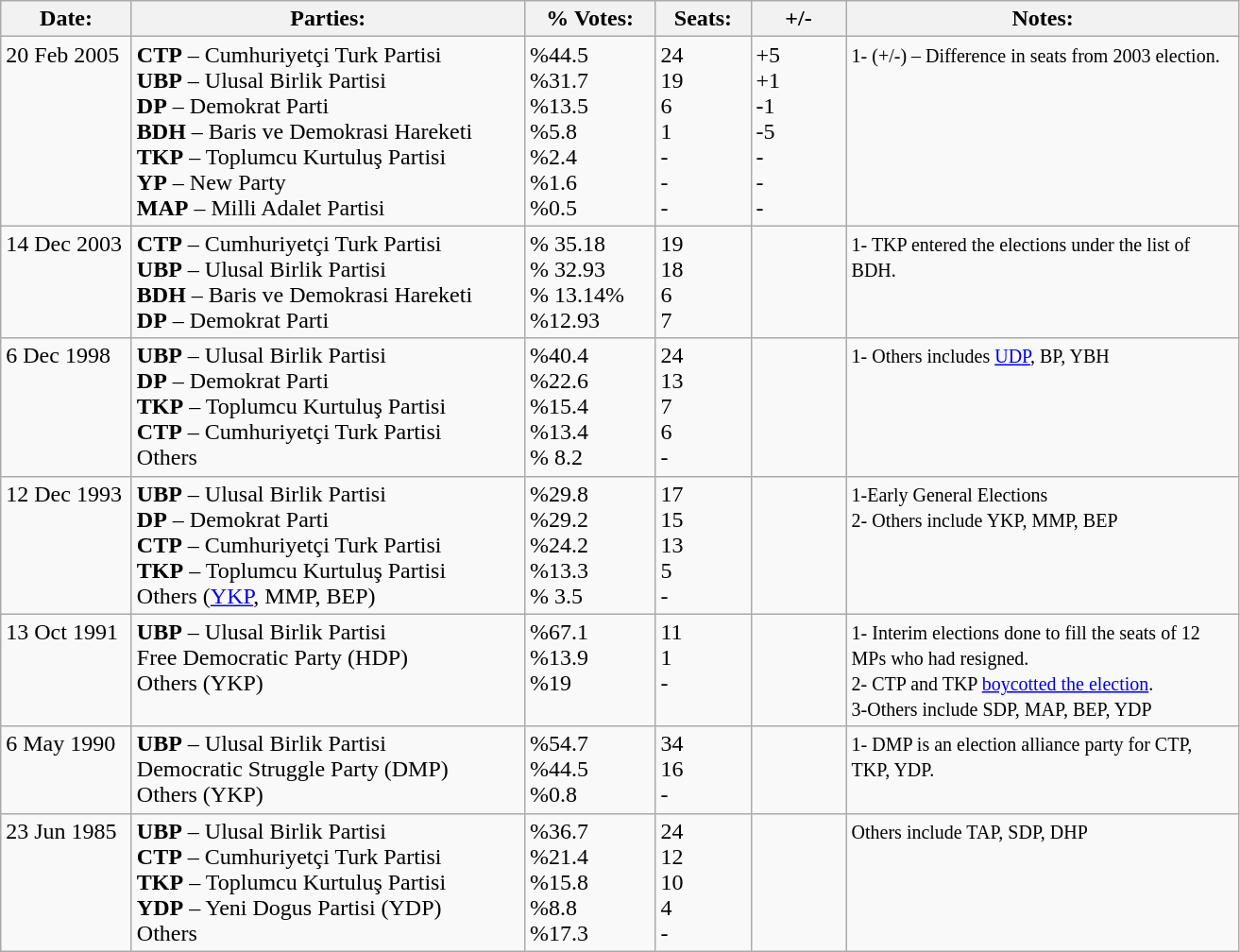<table class="wikitable">
<tr>
<th>Date:</th>
<th>Parties:</th>
<th>% Votes:</th>
<th>Seats:</th>
<th>+/-</th>
<th>Notes:</th>
</tr>
<tr>
<td width="85px" align="left" valign="top">20 Feb 2005<br></td>
<td width="270px" align="left" valign="top"><strong>CTP</strong> – Cumhuriyetçi Turk Partisi<br><strong>UBP</strong> – Ulusal Birlik Partisi<br><strong>DP</strong> – Demokrat Parti<br><strong>BDH</strong> – Baris ve Demokrasi Hareketi<br><strong>TKP</strong> – Toplumcu Kurtuluş Partisi<br><strong>YP</strong> – New Party<br><strong>MAP</strong> – Milli Adalet Partisi</td>
<td width="60px" align="left" valign="top">%44.5<br>%31.7<br>%13.5<br>%5.8<br>%2.4<br>%1.6<br>%0.5</td>
<td width="60px" align="left" valign="top">24<br>19<br>6<br>1<br>-<br>-<br>-</td>
<td width="60px" align="left" valign="top">+5<br>+1<br>-1<br>-5<br>-<br>-<br>-</td>
<td width="270px" align="left" valign="top"><small>1- (+/-) – Difference in seats from 2003 election.</small></td>
</tr>
<tr>
<td width="85px" align="left" valign="top">14 Dec 2003<br></td>
<td width="270px" align="left" valign="top"><strong>CTP</strong> – Cumhuriyetçi Turk Partisi<br><strong>UBP</strong> – Ulusal Birlik Partisi <br><strong>BDH</strong> – Baris ve Demokrasi Hareketi<br><strong>DP</strong> – Demokrat Parti</td>
<td width="85px" align="left" valign="top">% 35.18<br>% 32.93<br>% 13.14%  <br>%12.93</td>
<td width="60px" align="left" valign="top">19<br>18<br>6<br>7</td>
<td width="60px" align="left" valign="top"></td>
<td width="270px" align="left" valign="top"><small>1- TKP entered the elections under the list of BDH.</small></td>
</tr>
<tr>
<td width="85px" align="left" valign="top">6 Dec 1998<br></td>
<td width="270px" align="left" valign="top"><strong>UBP</strong> – Ulusal Birlik Partisi <br><strong>DP</strong> – Demokrat Parti<br><strong>TKP</strong> – Toplumcu Kurtuluş Partisi<br><strong>CTP</strong> – Cumhuriyetçi Turk Partisi<br>Others<br></td>
<td width="60px" align="left" valign="top">%40.4<br> %22.6<br> %15.4<br> %13.4<br> % 8.2<br></td>
<td width="60px" align="left" valign="top">24<br>13<br>7<br>6<br>-<br></td>
<td width="60px" align="left" valign="top"></td>
<td width="270px" align="left" valign="top"><small>1- Others includes <a href='#'>UDP</a>, BP, YBH</small></td>
</tr>
<tr>
<td width="85px" align="left" valign="top">12 Dec 1993<br></td>
<td width="270px" align="left" valign="top"><strong>UBP</strong> – Ulusal Birlik Partisi<br><strong>DP</strong> – Demokrat Parti<br><strong>CTP</strong> – Cumhuriyetçi Turk Partisi<br><strong>TKP</strong> – Toplumcu Kurtuluş Partisi<br>Others (<a href='#'>YKP</a>, MMP, BEP) <br></td>
<td width="60px" align="left" valign="top">%29.8<br> %29.2<br> %24.2<br> %13.3<br> % 3.5<br></td>
<td width="60px" align="left" valign="top">17<br>15<br>13<br>5<br>-<br></td>
<td width="60px" align="left" valign="top"></td>
<td width="270px" align="left" valign="top"><small>1-Early General Elections<br>2- Others include YKP, MMP, BEP</small></td>
</tr>
<tr>
<td width="85px" align="left" valign="top">13 Oct 1991<br></td>
<td width="270px" align="left" valign="top"><strong>UBP</strong> – Ulusal Birlik Partisi <br>Free Democratic Party (HDP)<br> Others (YKP) <br></td>
<td width="60px" align="left" valign="top">%67.1<br> %13.9<br> %19<br></td>
<td width="60px" align="left" valign="top">11<br>1<br>-<br></td>
<td width="60px" align="left" valign="top"></td>
<td width="270px" align="left" valign="top"><small>1- Interim elections done to fill the seats of 12 MPs who had resigned.<br>2- CTP and TKP <a href='#'>boycotted the election</a>.<br>3-Others include SDP, MAP, BEP, YDP</small></td>
</tr>
<tr>
<td width="85px" align="left" valign="top">6 May 1990</td>
<td width="270px" align="left" valign="top"><strong>UBP</strong> – Ulusal Birlik Partisi<br>Democratic Struggle Party (DMP)<br> Others (YKP) <br></td>
<td width="60px" align="left" valign="top">%54.7<br> %44.5<br> %0.8<br></td>
<td width="60px" align="left" valign="top">34<br>16<br>-<br></td>
<td width="60px" align="left" valign="top"></td>
<td width="270px" align="left" valign="top"><small>1- DMP is an election alliance party for CTP, TKP, YDP.</small></td>
</tr>
<tr>
<td width="85px" align="left" valign="top">23 Jun 1985<br></td>
<td width="270px" align="left" valign="top"><strong>UBP</strong> – Ulusal Birlik Partisi<br> <strong>CTP</strong> – Cumhuriyetçi Turk Partisi<br><strong>TKP</strong> – Toplumcu Kurtuluş Partisi<br><strong>YDP</strong> – Yeni Dogus Partisi (YDP)<br>Others<br></td>
<td width="60px" align="left" valign="top">%36.7<br> %21.4<br> %15.8<br>%8.8<br>%17.3</td>
<td width="60px" align="left" valign="top">24<br>12<br>10<br>4<br>-<br></td>
<td width="60px" align="left" valign="top"></td>
<td width="270px" align="left" valign="top"><small>Others include TAP, SDP, DHP</small></td>
</tr>
</table>
